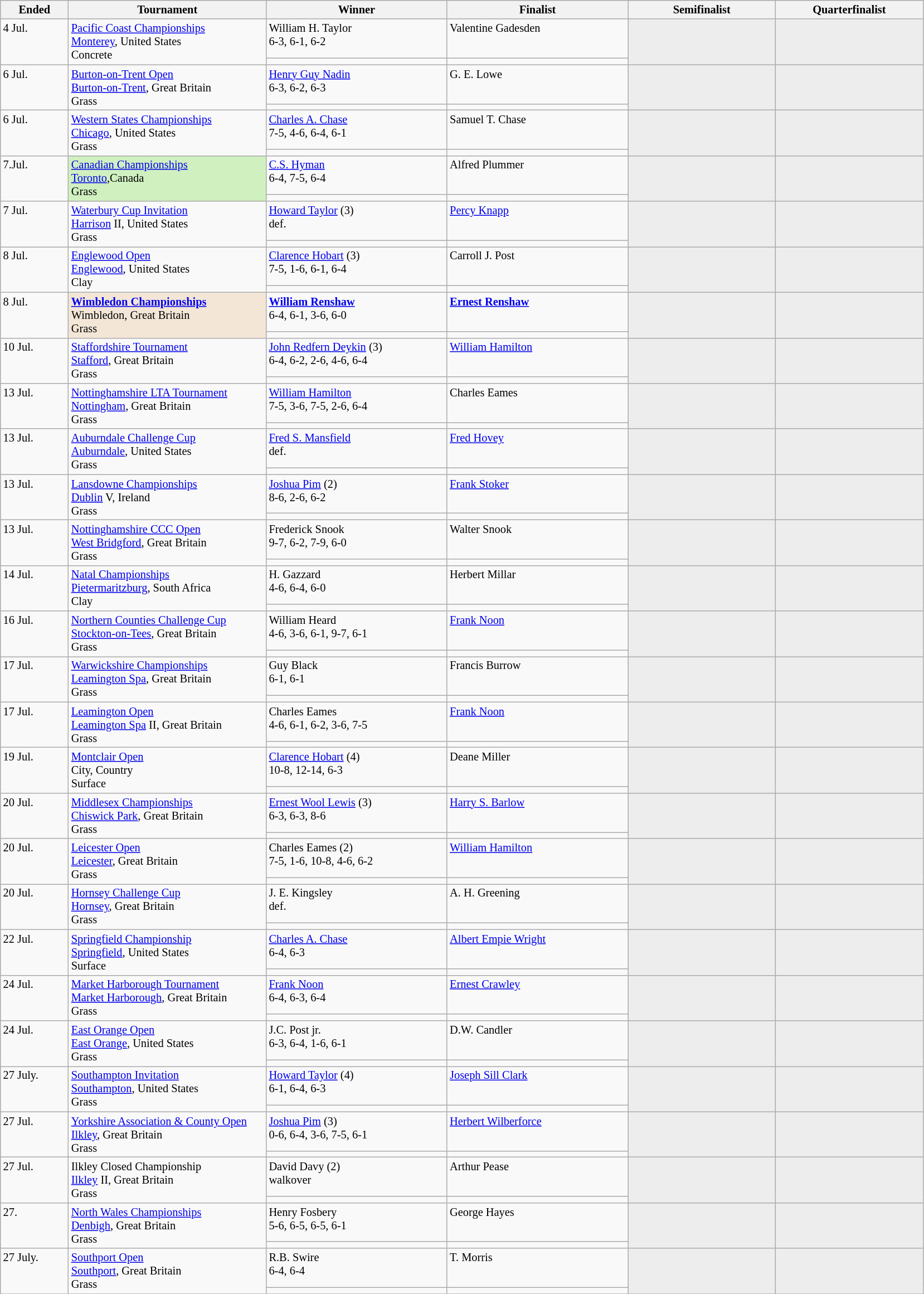<table class="wikitable" style="font-size:85%;">
<tr>
<th width="75">Ended</th>
<th width="230">Tournament</th>
<th width="210">Winner</th>
<th width="210">Finalist</th>
<th width="170">Semifinalist</th>
<th width="170">Quarterfinalist</th>
</tr>
<tr valign=top>
<td rowspan=2>4 Jul.</td>
<td rowspan=2><a href='#'>Pacific Coast Championships</a><br><a href='#'>Monterey</a>, United States<br>Concrete</td>
<td> William H. Taylor <br>6-3, 6-1, 6-2</td>
<td> Valentine Gadesden</td>
<td style="background:#ededed;" rowspan=2></td>
<td style="background:#ededed;" rowspan=2></td>
</tr>
<tr valign=top>
<td></td>
<td></td>
</tr>
<tr valign=top>
<td rowspan=2>6 Jul.</td>
<td rowspan=2><a href='#'>Burton-on-Trent Open</a> <br><a href='#'>Burton-on-Trent</a>, Great Britain<br>Grass</td>
<td> <a href='#'>Henry Guy Nadin</a><br>6-3, 6-2, 6-3</td>
<td> G. E. Lowe</td>
<td style="background:#ededed;" rowspan=2></td>
<td style="background:#ededed;" rowspan=2></td>
</tr>
<tr valign=top>
<td></td>
<td></td>
</tr>
<tr valign=top>
<td rowspan=2>6 Jul.</td>
<td rowspan=2><a href='#'>Western States Championships</a><br><a href='#'>Chicago</a>, United States<br>Grass</td>
<td> <a href='#'>Charles A. Chase</a><br>7-5, 4-6, 6-4, 6-1</td>
<td>  Samuel T. Chase</td>
<td style="background:#ededed;" rowspan=2></td>
<td style="background:#ededed;" rowspan=2></td>
</tr>
<tr valign=top>
<td></td>
<td></td>
</tr>
<tr valign=top>
<td rowspan=2>7.Jul.</td>
<td style="background:#d0f0c0" rowspan=2><a href='#'>Canadian Championships</a> <br><a href='#'>Toronto</a>,Canada<br>Grass</td>
<td> <a href='#'>C.S. Hyman</a><br>6-4, 7-5, 6-4</td>
<td>   Alfred Plummer</td>
<td style="background:#ededed;" rowspan=2></td>
<td style="background:#ededed;" rowspan=2></td>
</tr>
<tr valign=top>
<td></td>
<td></td>
</tr>
<tr valign=top>
<td rowspan=2>7 Jul.</td>
<td rowspan=2><a href='#'>Waterbury Cup Invitation</a><br><a href='#'>Harrison</a> II, United States<br>Grass</td>
<td> <a href='#'>Howard Taylor</a> (3)<br>def.</td>
<td> <a href='#'>Percy Knapp</a></td>
<td style="background:#ededed;" rowspan=2></td>
<td style="background:#ededed;" rowspan=2></td>
</tr>
<tr valign=top>
<td></td>
<td></td>
</tr>
<tr valign=top>
<td rowspan=2>8 Jul.</td>
<td rowspan=2><a href='#'>Englewood Open</a><br><a href='#'>Englewood</a>, United States<br>Clay</td>
<td> <a href='#'>Clarence Hobart</a> (3)<br>7-5, 1-6, 6-1, 6-4</td>
<td> Carroll J. Post</td>
<td style="background:#ededed;" rowspan=2></td>
<td style="background:#ededed;" rowspan=2></td>
</tr>
<tr valign=top>
<td></td>
<td></td>
</tr>
<tr valign=top>
<td rowspan=2>8 Jul.</td>
<td rowspan="2" style="background:#f3e6d7;"><strong><a href='#'>Wimbledon Championships</a></strong><br>Wimbledon, Great Britain<br>Grass</td>
<td> <strong><a href='#'>William Renshaw</a></strong><br>6-4, 6-1, 3-6, 6-0</td>
<td> <strong><a href='#'>Ernest Renshaw</a></strong></td>
<td style="background:#ededed;" rowspan=2></td>
<td style="background:#ededed;" rowspan=2></td>
</tr>
<tr valign=top>
<td></td>
<td></td>
</tr>
<tr valign=top>
<td rowspan=2>10 Jul.</td>
<td rowspan=2><a href='#'>Staffordshire Tournament</a><br><a href='#'>Stafford</a>, Great Britain<br>Grass</td>
<td> <a href='#'>John Redfern Deykin</a> (3)<br>6-4, 6-2, 2-6, 4-6, 6-4</td>
<td>  <a href='#'>William Hamilton</a></td>
<td style="background:#ededed;" rowspan=2></td>
<td style="background:#ededed;" rowspan=2></td>
</tr>
<tr valign=top>
<td></td>
<td></td>
</tr>
<tr valign=top>
<td rowspan=2>13 Jul.</td>
<td rowspan=2><a href='#'>Nottinghamshire  LTA Tournament</a><br><a href='#'>Nottingham</a>, Great Britain<br>Grass</td>
<td>  <a href='#'>William Hamilton</a><br>7-5, 3-6, 7-5, 2-6, 6-4</td>
<td> Charles Eames</td>
<td style="background:#ededed;" rowspan=2></td>
<td style="background:#ededed;" rowspan=2></td>
</tr>
<tr valign=top>
<td></td>
<td></td>
</tr>
<tr valign=top>
<td rowspan=2>13 Jul.</td>
<td rowspan=2><a href='#'>Auburndale Challenge Cup</a> <br><a href='#'>Auburndale</a>, United States<br>Grass</td>
<td> <a href='#'>Fred S. Mansfield</a><br>def.</td>
<td>  <a href='#'>Fred Hovey</a></td>
<td style="background:#ededed;" rowspan=2></td>
<td style="background:#ededed;" rowspan=2></td>
</tr>
<tr valign=top>
<td></td>
<td></td>
</tr>
<tr valign=top>
<td rowspan=2>13 Jul.</td>
<td rowspan=2><a href='#'>Lansdowne Championships</a><br><a href='#'>Dublin</a> V, Ireland<br>Grass</td>
<td> <a href='#'>Joshua Pim</a> (2)<br>8-6, 2-6, 6-2</td>
<td> <a href='#'>Frank Stoker</a></td>
<td style="background:#ededed;" rowspan=2></td>
<td style="background:#ededed;" rowspan=2></td>
</tr>
<tr valign=top>
<td></td>
<td></td>
</tr>
<tr valign=top>
<td rowspan=2>13 Jul.</td>
<td rowspan=2><a href='#'>Nottinghamshire CCC Open</a> <br><a href='#'>West Bridgford</a>, Great Britain<br>Grass</td>
<td> Frederick Snook<br>9-7, 6-2, 7-9, 6-0</td>
<td> Walter Snook</td>
<td style="background:#ededed;" rowspan=2></td>
<td style="background:#ededed;" rowspan=2></td>
</tr>
<tr valign=top>
<td></td>
<td></td>
</tr>
<tr valign=top>
<td rowspan=2>14 Jul.</td>
<td rowspan=2><a href='#'>Natal Championships</a><br><a href='#'>Pietermaritzburg</a>, South Africa<br>Clay</td>
<td>  H. Gazzard<br>4-6, 6-4, 6-0</td>
<td>   Herbert Millar</td>
<td style="background:#ededed;" rowspan=2></td>
<td style="background:#ededed;" rowspan=2></td>
</tr>
<tr valign=top>
<td></td>
<td></td>
</tr>
<tr valign=top>
<td rowspan=2>16 Jul.</td>
<td rowspan=2><a href='#'>Northern Counties Challenge Cup</a> <br><a href='#'>Stockton-on-Tees</a>, Great Britain<br>Grass</td>
<td> William Heard<br>4-6, 3-6, 6-1, 9-7, 6-1</td>
<td> <a href='#'>Frank Noon</a></td>
<td style="background:#ededed;" rowspan=2></td>
<td style="background:#ededed;" rowspan=2></td>
</tr>
<tr valign=top>
<td></td>
<td></td>
</tr>
<tr valign=top>
<td rowspan=2>17 Jul.</td>
<td rowspan=2><a href='#'>Warwickshire Championships</a><br><a href='#'>Leamington Spa</a>, Great Britain<br>Grass</td>
<td> Guy Black<br>6-1, 6-1</td>
<td>   Francis Burrow</td>
<td style="background:#ededed;" rowspan=2></td>
<td style="background:#ededed;" rowspan=2></td>
</tr>
<tr valign=top>
<td></td>
<td></td>
</tr>
<tr valign=top>
<td rowspan=2>17 Jul.</td>
<td rowspan=2><a href='#'>Leamington Open</a><br><a href='#'>Leamington Spa</a> II, Great Britain<br>Grass</td>
<td> Charles Eames<br>4-6, 6-1, 6-2, 3-6, 7-5</td>
<td> <a href='#'>Frank Noon</a></td>
<td style="background:#ededed;" rowspan=2></td>
<td style="background:#ededed;" rowspan=2></td>
</tr>
<tr valign=top>
<td></td>
<td></td>
</tr>
<tr valign=top>
<td rowspan=2>19 Jul.</td>
<td rowspan=2><a href='#'>Montclair Open</a> <br>City, Country<br>Surface</td>
<td><a href='#'>Clarence Hobart</a> (4)<br>10-8, 12-14, 6-3</td>
<td> Deane Miller</td>
<td style="background:#ededed;" rowspan=2></td>
<td style="background:#ededed;" rowspan=2></td>
</tr>
<tr valign=top>
<td></td>
<td></td>
</tr>
<tr valign=top>
<td rowspan=2>20 Jul.</td>
<td rowspan=2><a href='#'>Middlesex Championships</a><br><a href='#'>Chiswick Park</a>, Great Britain<br>Grass</td>
<td> <a href='#'>Ernest Wool Lewis</a> (3)<br>6-3, 6-3, 8-6</td>
<td> <a href='#'>Harry S. Barlow</a></td>
<td style="background:#ededed;" rowspan=2></td>
<td style="background:#ededed;" rowspan=2></td>
</tr>
<tr valign=top>
<td></td>
<td></td>
</tr>
<tr valign=top>
<td rowspan=2>20 Jul.</td>
<td rowspan=2><a href='#'>Leicester Open</a><br><a href='#'>Leicester</a>, Great Britain<br>Grass</td>
<td> Charles Eames (2)<br>7-5, 1-6, 10-8, 4-6, 6-2</td>
<td> <a href='#'>William Hamilton</a></td>
<td style="background:#ededed;" rowspan=2></td>
<td style="background:#ededed;" rowspan=2></td>
</tr>
<tr valign=top>
<td></td>
<td></td>
</tr>
<tr valign=top>
<td rowspan=2>20 Jul.</td>
<td rowspan=2><a href='#'>Hornsey Challenge Cup</a><br><a href='#'>Hornsey</a>, Great Britain<br>Grass</td>
<td> J. E. Kingsley <br>def.</td>
<td> A. H. Greening</td>
<td style="background:#ededed;" rowspan=2></td>
<td style="background:#ededed;" rowspan=2></td>
</tr>
<tr valign=top>
<td></td>
<td></td>
</tr>
<tr valign=top>
<td rowspan=2>22 Jul.</td>
<td rowspan=2><a href='#'>Springfield Championship</a> <br><a href='#'>Springfield</a>, United States<br>Surface</td>
<td> <a href='#'>Charles A. Chase</a><br>6-4, 6-3</td>
<td> <a href='#'>Albert Empie Wright</a></td>
<td style="background:#ededed;" rowspan=2></td>
<td style="background:#ededed;" rowspan=2></td>
</tr>
<tr valign=top>
<td></td>
<td></td>
</tr>
<tr valign=top>
<td rowspan=2>24 Jul.</td>
<td rowspan=2><a href='#'>Market Harborough Tournament</a><br><a href='#'>Market Harborough</a>, Great Britain<br>Grass</td>
<td> <a href='#'>Frank Noon</a><br>6-4, 6-3, 6-4</td>
<td>  <a href='#'>Ernest Crawley</a></td>
<td style="background:#ededed;" rowspan=2></td>
<td style="background:#ededed;" rowspan=2></td>
</tr>
<tr valign=top>
<td></td>
<td></td>
</tr>
<tr valign=top>
<td rowspan=2>24 Jul.</td>
<td rowspan="2"><a href='#'>East Orange Open </a> <br><a href='#'>East Orange</a>, United States<br>Grass</td>
<td> J.C. Post jr.<br>6-3, 6-4, 1-6, 6-1</td>
<td> D.W. Candler</td>
<td style="background:#ededed;" rowspan=2></td>
<td style="background:#ededed;" rowspan=2></td>
</tr>
<tr valign=top>
<td></td>
<td></td>
</tr>
<tr valign=top>
<td rowspan=2>27 July.</td>
<td rowspan=2><a href='#'>Southampton Invitation</a><br><a href='#'>Southampton</a>, United States<br>Grass</td>
<td> <a href='#'>Howard Taylor</a> (4)<br>6-1, 6-4, 6-3</td>
<td> <a href='#'>Joseph Sill Clark</a></td>
<td style="background:#ededed;" rowspan=2></td>
<td style="background:#ededed;" rowspan=2></td>
</tr>
<tr valign=top>
<td></td>
<td></td>
</tr>
<tr valign=top>
<td rowspan=2>27 Jul.</td>
<td rowspan=2><a href='#'>Yorkshire Association & County Open</a><br><a href='#'>Ilkley</a>, Great Britain<br>Grass</td>
<td> <a href='#'>Joshua Pim</a> (3)<br>0-6, 6-4, 3-6, 7-5, 6-1</td>
<td>  <a href='#'>Herbert Wilberforce</a></td>
<td style="background:#ededed;" rowspan=2></td>
<td style="background:#ededed;" rowspan=2></td>
</tr>
<tr valign=top>
<td></td>
<td></td>
</tr>
<tr valign=top>
<td rowspan=2>27 Jul.</td>
<td rowspan=2>Ilkley Closed Championship<br><a href='#'>Ilkley</a> II, Great Britain<br>Grass</td>
<td> David Davy (2)<br>walkover</td>
<td> Arthur Pease</td>
<td style="background:#ededed;" rowspan=2></td>
<td style="background:#ededed;" rowspan=2></td>
</tr>
<tr valign=top>
<td></td>
<td></td>
</tr>
<tr valign=top>
<td rowspan=2>27.</td>
<td rowspan=2><a href='#'>North Wales Championships</a><br><a href='#'>Denbigh</a>, Great Britain<br>Grass</td>
<td> Henry Fosbery<br>5-6, 6-5, 6-5, 6-1</td>
<td> George Hayes</td>
<td style="background:#ededed;" rowspan=2></td>
<td style="background:#ededed;" rowspan=2></td>
</tr>
<tr valign=top>
<td></td>
<td></td>
</tr>
<tr valign=top>
<td rowspan=2>27 July.</td>
<td rowspan=2><a href='#'>Southport Open</a> <br><a href='#'>Southport</a>, Great Britain<br>Grass</td>
<td> R.B. Swire<br>6-4, 6-4</td>
<td> T. Morris</td>
<td style="background:#ededed;" rowspan=2></td>
<td style="background:#ededed;" rowspan=2></td>
</tr>
<tr valign=top>
<td></td>
<td></td>
</tr>
<tr valign=top>
</tr>
</table>
